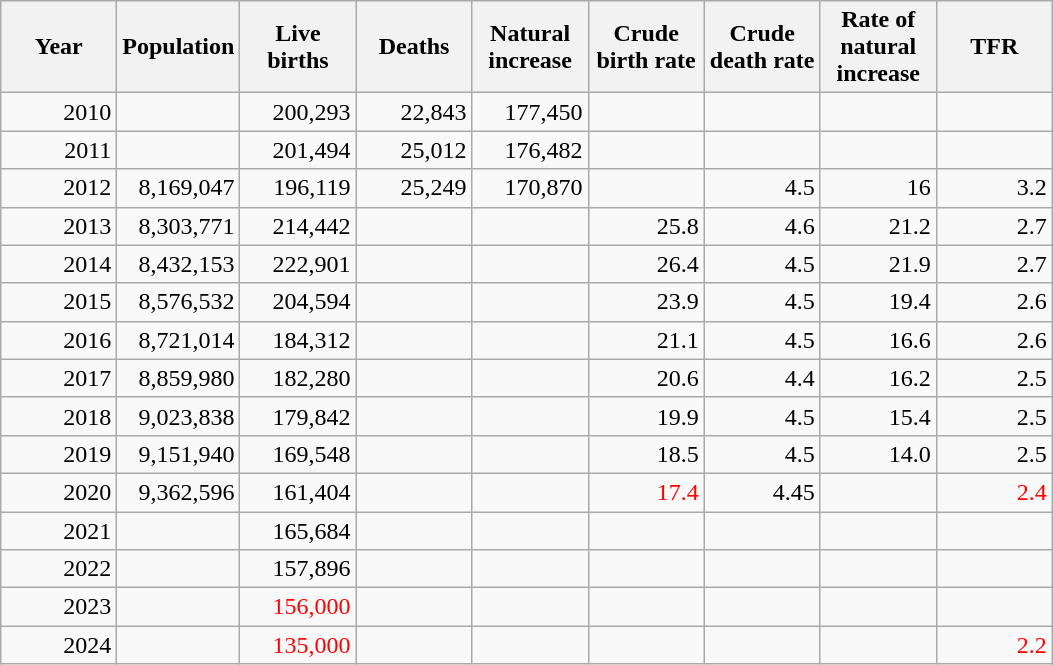<table class="wikitable">
<tr>
<th width="70">Year</th>
<th width="70">Population</th>
<th width="70">Live births</th>
<th width="70">Deaths</th>
<th width="70">Natural increase</th>
<th width="70">Crude birth rate</th>
<th width="70">Crude death rate</th>
<th width="70">Rate of natural increase</th>
<th width="70">TFR</th>
</tr>
<tr>
<td align="right">2010</td>
<td align="right"></td>
<td align="right">200,293</td>
<td align="right">22,843</td>
<td align="right">177,450</td>
<td align="right"></td>
<td align="right"></td>
<td align="right"></td>
<td align="right"></td>
</tr>
<tr>
<td align="right">2011</td>
<td align="right"></td>
<td align="right">201,494</td>
<td align="right">25,012</td>
<td align="right">176,482</td>
<td align="right"></td>
<td align="right"></td>
<td align="right"></td>
<td align="right"></td>
</tr>
<tr>
<td align="right">2012</td>
<td align="right">8,169,047</td>
<td align="right">196,119</td>
<td align="right">25,249</td>
<td align="right">170,870</td>
<td align="right"></td>
<td align="right">4.5</td>
<td align="right">16</td>
<td align="right">3.2</td>
</tr>
<tr>
<td align="right">2013</td>
<td align="right">8,303,771</td>
<td align="right">214,442</td>
<td align="right"></td>
<td align="right"></td>
<td align="right">25.8</td>
<td align="right">4.6</td>
<td align="right">21.2</td>
<td align="right">2.7</td>
</tr>
<tr>
<td align="right">2014</td>
<td align="right">8,432,153</td>
<td align="right">222,901</td>
<td align="right"></td>
<td align="right"></td>
<td align="right">26.4</td>
<td align="right">4.5</td>
<td align="right">21.9</td>
<td align="right">2.7</td>
</tr>
<tr>
<td align="right">2015</td>
<td align="right">8,576,532</td>
<td align="right">204,594</td>
<td align="right"></td>
<td align="right"></td>
<td align="right">23.9</td>
<td align="right">4.5</td>
<td align="right">19.4</td>
<td align="right">2.6</td>
</tr>
<tr>
<td align="right">2016</td>
<td align="right">8,721,014</td>
<td align="right">184,312</td>
<td align="right"></td>
<td align="right"></td>
<td align="right">21.1</td>
<td align="right">4.5</td>
<td align="right">16.6</td>
<td align="right">2.6</td>
</tr>
<tr>
<td align="right">2017</td>
<td align="right">8,859,980</td>
<td align="right">182,280</td>
<td align="right"></td>
<td align="right"></td>
<td align="right">20.6</td>
<td align="right">4.4</td>
<td align="right">16.2</td>
<td align="right">2.5</td>
</tr>
<tr>
<td align="right">2018</td>
<td align="right">9,023,838</td>
<td align="right">179,842</td>
<td align="right"></td>
<td align="right"></td>
<td align="right">19.9</td>
<td align="right">4.5</td>
<td align="right">15.4</td>
<td align="right">2.5</td>
</tr>
<tr>
<td align="right">2019</td>
<td align="right">9,151,940</td>
<td align="right">169,548</td>
<td align="right"></td>
<td align="right"></td>
<td align="right">18.5</td>
<td align="right">4.5</td>
<td align="right">14.0</td>
<td align="right">2.5</td>
</tr>
<tr>
<td align="right">2020</td>
<td align="right">9,362,596</td>
<td align="right">161,404</td>
<td align="right"></td>
<td align="right"></td>
<td align="right" style="color: red">17.4</td>
<td align="right">4.45</td>
<td align="right"></td>
<td align="right" style="color: red">2.4</td>
</tr>
<tr>
<td align="right">2021</td>
<td align="right"></td>
<td align="right">165,684</td>
<td align="right"></td>
<td align="right"></td>
<td align="right" style="color: red"></td>
<td align="right"></td>
<td align="right"></td>
<td align="right" style="color: red"></td>
</tr>
<tr>
<td align="right">2022</td>
<td align="right"></td>
<td align="right">157,896</td>
<td align="right"></td>
<td align="right"></td>
<td align="right" style="color: red"></td>
<td align="right"></td>
<td align="right"></td>
<td align="right" style="color: red"></td>
</tr>
<tr>
<td align="right">2023</td>
<td align="right"></td>
<td align="right" style="color: red">156,000</td>
<td align="right"></td>
<td align="right"></td>
<td align="right" style="color: red"></td>
<td align="right"></td>
<td align="right"></td>
<td align="right" style="color: red"></td>
</tr>
<tr>
<td align="right">2024</td>
<td align="right"></td>
<td align="right" style="color: red">135,000</td>
<td align="right"></td>
<td align="right"></td>
<td align="right" style="color: red"></td>
<td align="right"></td>
<td align="right"></td>
<td align="right" style="color: red">2.2</td>
</tr>
</table>
